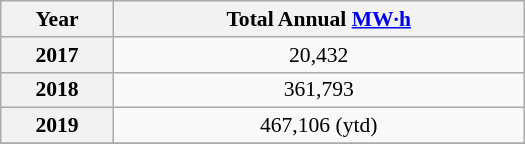<table class=wikitable style="text-align:center; font-size:0.9em; width:350px;">
<tr>
<th>Year</th>
<th>Total Annual <a href='#'>MW·h</a></th>
</tr>
<tr>
<th>2017</th>
<td>20,432</td>
</tr>
<tr>
<th>2018</th>
<td>361,793</td>
</tr>
<tr>
<th>2019</th>
<td>467,106 (ytd)</td>
</tr>
<tr>
</tr>
</table>
